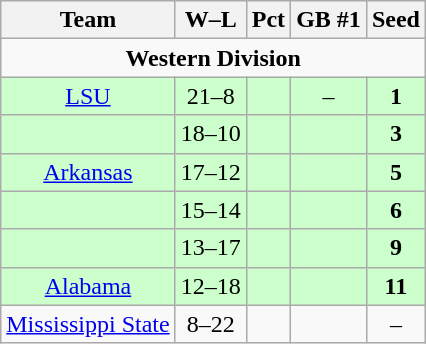<table class="wikitable" style="float:left; margin-right:1em; text-align:center;">
<tr>
<th>Team</th>
<th>W–L</th>
<th>Pct</th>
<th>GB #1</th>
<th>Seed</th>
</tr>
<tr>
<td colspan="7" align="center"><strong>Western Division</strong></td>
</tr>
<tr bgcolor=#ccffcc>
<td><a href='#'>LSU</a></td>
<td>21–8</td>
<td></td>
<td>–</td>
<td><strong>1</strong></td>
</tr>
<tr bgcolor=#ccffcc>
<td></td>
<td>18–10</td>
<td></td>
<td></td>
<td><strong>3</strong></td>
</tr>
<tr bgcolor=#ccffcc>
<td><a href='#'>Arkansas</a></td>
<td>17–12</td>
<td></td>
<td></td>
<td><strong>5</strong></td>
</tr>
<tr bgcolor=#ccffcc>
<td></td>
<td>15–14</td>
<td></td>
<td></td>
<td><strong>6</strong></td>
</tr>
<tr bgcolor=#ccffcc>
<td></td>
<td>13–17</td>
<td></td>
<td></td>
<td><strong>9</strong></td>
</tr>
<tr bgcolor=#ccffcc>
<td><a href='#'>Alabama</a></td>
<td>12–18</td>
<td></td>
<td></td>
<td><strong>11</strong></td>
</tr>
<tr>
<td><a href='#'>Mississippi State</a></td>
<td>8–22</td>
<td></td>
<td></td>
<td>–</td>
</tr>
</table>
